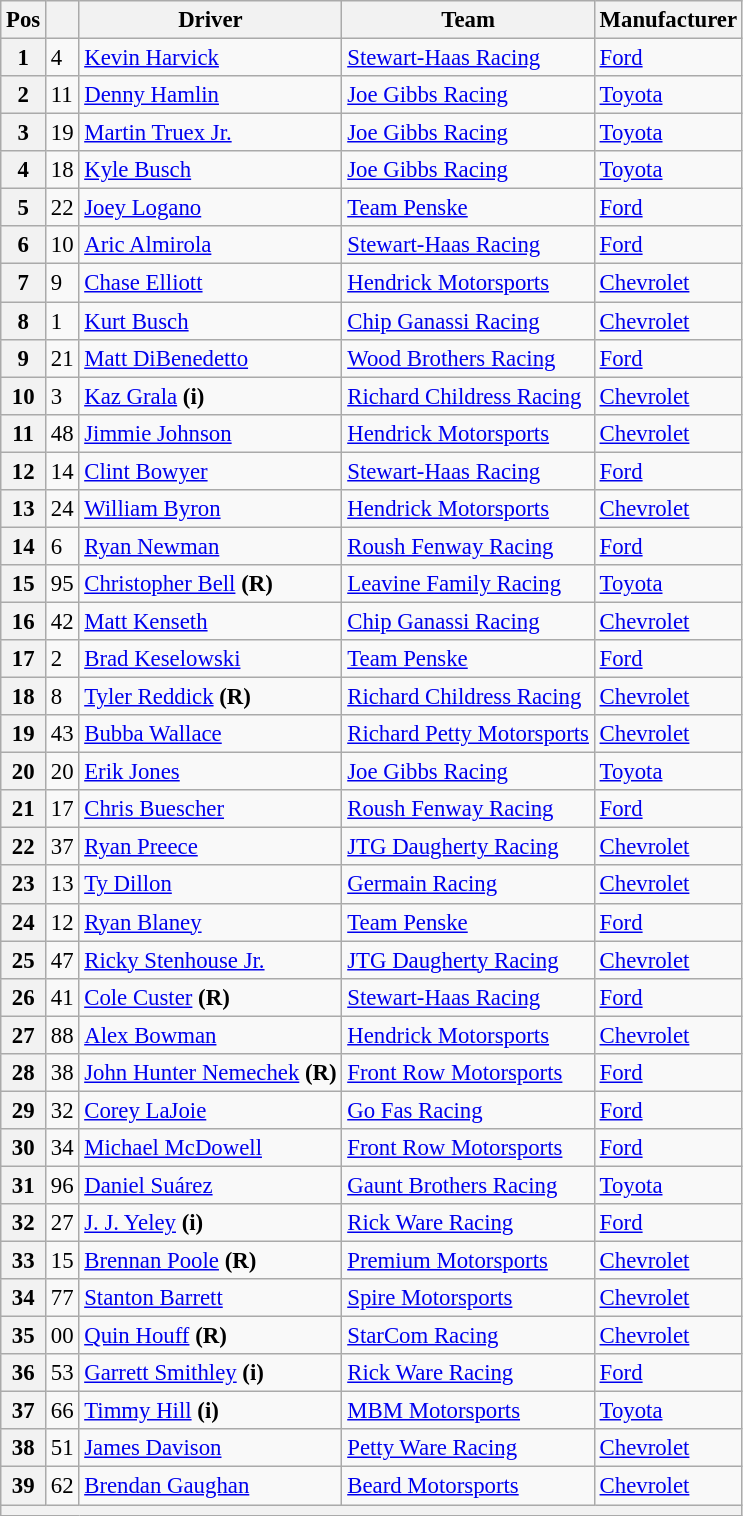<table class="wikitable" style="font-size:95%">
<tr>
<th>Pos</th>
<th></th>
<th>Driver</th>
<th>Team</th>
<th>Manufacturer</th>
</tr>
<tr>
<th>1</th>
<td>4</td>
<td><a href='#'>Kevin Harvick</a></td>
<td><a href='#'>Stewart-Haas Racing</a></td>
<td><a href='#'>Ford</a></td>
</tr>
<tr>
<th>2</th>
<td>11</td>
<td><a href='#'>Denny Hamlin</a></td>
<td><a href='#'>Joe Gibbs Racing</a></td>
<td><a href='#'>Toyota</a></td>
</tr>
<tr>
<th>3</th>
<td>19</td>
<td><a href='#'>Martin Truex Jr.</a></td>
<td><a href='#'>Joe Gibbs Racing</a></td>
<td><a href='#'>Toyota</a></td>
</tr>
<tr>
<th>4</th>
<td>18</td>
<td><a href='#'>Kyle Busch</a></td>
<td><a href='#'>Joe Gibbs Racing</a></td>
<td><a href='#'>Toyota</a></td>
</tr>
<tr>
<th>5</th>
<td>22</td>
<td><a href='#'>Joey Logano</a></td>
<td><a href='#'>Team Penske</a></td>
<td><a href='#'>Ford</a></td>
</tr>
<tr>
<th>6</th>
<td>10</td>
<td><a href='#'>Aric Almirola</a></td>
<td><a href='#'>Stewart-Haas Racing</a></td>
<td><a href='#'>Ford</a></td>
</tr>
<tr>
<th>7</th>
<td>9</td>
<td><a href='#'>Chase Elliott</a></td>
<td><a href='#'>Hendrick Motorsports</a></td>
<td><a href='#'>Chevrolet</a></td>
</tr>
<tr>
<th>8</th>
<td>1</td>
<td><a href='#'>Kurt Busch</a></td>
<td><a href='#'>Chip Ganassi Racing</a></td>
<td><a href='#'>Chevrolet</a></td>
</tr>
<tr>
<th>9</th>
<td>21</td>
<td><a href='#'>Matt DiBenedetto</a></td>
<td><a href='#'>Wood Brothers Racing</a></td>
<td><a href='#'>Ford</a></td>
</tr>
<tr>
<th>10</th>
<td>3</td>
<td><a href='#'>Kaz Grala</a> <strong>(i)</strong></td>
<td><a href='#'>Richard Childress Racing</a></td>
<td><a href='#'>Chevrolet</a></td>
</tr>
<tr>
<th>11</th>
<td>48</td>
<td><a href='#'>Jimmie Johnson</a></td>
<td><a href='#'>Hendrick Motorsports</a></td>
<td><a href='#'>Chevrolet</a></td>
</tr>
<tr>
<th>12</th>
<td>14</td>
<td><a href='#'>Clint Bowyer</a></td>
<td><a href='#'>Stewart-Haas Racing</a></td>
<td><a href='#'>Ford</a></td>
</tr>
<tr>
<th>13</th>
<td>24</td>
<td><a href='#'>William Byron</a></td>
<td><a href='#'>Hendrick Motorsports</a></td>
<td><a href='#'>Chevrolet</a></td>
</tr>
<tr>
<th>14</th>
<td>6</td>
<td><a href='#'>Ryan Newman</a></td>
<td><a href='#'>Roush Fenway Racing</a></td>
<td><a href='#'>Ford</a></td>
</tr>
<tr>
<th>15</th>
<td>95</td>
<td><a href='#'>Christopher Bell</a> <strong>(R)</strong></td>
<td><a href='#'>Leavine Family Racing</a></td>
<td><a href='#'>Toyota</a></td>
</tr>
<tr>
<th>16</th>
<td>42</td>
<td><a href='#'>Matt Kenseth</a></td>
<td><a href='#'>Chip Ganassi Racing</a></td>
<td><a href='#'>Chevrolet</a></td>
</tr>
<tr>
<th>17</th>
<td>2</td>
<td><a href='#'>Brad Keselowski</a></td>
<td><a href='#'>Team Penske</a></td>
<td><a href='#'>Ford</a></td>
</tr>
<tr>
<th>18</th>
<td>8</td>
<td><a href='#'>Tyler Reddick</a> <strong>(R)</strong></td>
<td><a href='#'>Richard Childress Racing</a></td>
<td><a href='#'>Chevrolet</a></td>
</tr>
<tr>
<th>19</th>
<td>43</td>
<td><a href='#'>Bubba Wallace</a></td>
<td><a href='#'>Richard Petty Motorsports</a></td>
<td><a href='#'>Chevrolet</a></td>
</tr>
<tr>
<th>20</th>
<td>20</td>
<td><a href='#'>Erik Jones</a></td>
<td><a href='#'>Joe Gibbs Racing</a></td>
<td><a href='#'>Toyota</a></td>
</tr>
<tr>
<th>21</th>
<td>17</td>
<td><a href='#'>Chris Buescher</a></td>
<td><a href='#'>Roush Fenway Racing</a></td>
<td><a href='#'>Ford</a></td>
</tr>
<tr>
<th>22</th>
<td>37</td>
<td><a href='#'>Ryan Preece</a></td>
<td><a href='#'>JTG Daugherty Racing</a></td>
<td><a href='#'>Chevrolet</a></td>
</tr>
<tr>
<th>23</th>
<td>13</td>
<td><a href='#'>Ty Dillon</a></td>
<td><a href='#'>Germain Racing</a></td>
<td><a href='#'>Chevrolet</a></td>
</tr>
<tr>
<th>24</th>
<td>12</td>
<td><a href='#'>Ryan Blaney</a></td>
<td><a href='#'>Team Penske</a></td>
<td><a href='#'>Ford</a></td>
</tr>
<tr>
<th>25</th>
<td>47</td>
<td><a href='#'>Ricky Stenhouse Jr.</a></td>
<td><a href='#'>JTG Daugherty Racing</a></td>
<td><a href='#'>Chevrolet</a></td>
</tr>
<tr>
<th>26</th>
<td>41</td>
<td><a href='#'>Cole Custer</a> <strong>(R)</strong></td>
<td><a href='#'>Stewart-Haas Racing</a></td>
<td><a href='#'>Ford</a></td>
</tr>
<tr>
<th>27</th>
<td>88</td>
<td><a href='#'>Alex Bowman</a></td>
<td><a href='#'>Hendrick Motorsports</a></td>
<td><a href='#'>Chevrolet</a></td>
</tr>
<tr>
<th>28</th>
<td>38</td>
<td><a href='#'>John Hunter Nemechek</a> <strong>(R)</strong></td>
<td><a href='#'>Front Row Motorsports</a></td>
<td><a href='#'>Ford</a></td>
</tr>
<tr>
<th>29</th>
<td>32</td>
<td><a href='#'>Corey LaJoie</a></td>
<td><a href='#'>Go Fas Racing</a></td>
<td><a href='#'>Ford</a></td>
</tr>
<tr>
<th>30</th>
<td>34</td>
<td><a href='#'>Michael McDowell</a></td>
<td><a href='#'>Front Row Motorsports</a></td>
<td><a href='#'>Ford</a></td>
</tr>
<tr>
<th>31</th>
<td>96</td>
<td><a href='#'>Daniel Suárez</a></td>
<td><a href='#'>Gaunt Brothers Racing</a></td>
<td><a href='#'>Toyota</a></td>
</tr>
<tr>
<th>32</th>
<td>27</td>
<td><a href='#'>J. J. Yeley</a> <strong>(i)</strong></td>
<td><a href='#'>Rick Ware Racing</a></td>
<td><a href='#'>Ford</a></td>
</tr>
<tr>
<th>33</th>
<td>15</td>
<td><a href='#'>Brennan Poole</a> <strong>(R)</strong></td>
<td><a href='#'>Premium Motorsports</a></td>
<td><a href='#'>Chevrolet</a></td>
</tr>
<tr>
<th>34</th>
<td>77</td>
<td><a href='#'>Stanton Barrett</a></td>
<td><a href='#'>Spire Motorsports</a></td>
<td><a href='#'>Chevrolet</a></td>
</tr>
<tr>
<th>35</th>
<td>00</td>
<td><a href='#'>Quin Houff</a> <strong>(R)</strong></td>
<td><a href='#'>StarCom Racing</a></td>
<td><a href='#'>Chevrolet</a></td>
</tr>
<tr>
<th>36</th>
<td>53</td>
<td><a href='#'>Garrett Smithley</a> <strong>(i)</strong></td>
<td><a href='#'>Rick Ware Racing</a></td>
<td><a href='#'>Ford</a></td>
</tr>
<tr>
<th>37</th>
<td>66</td>
<td><a href='#'>Timmy Hill</a> <strong>(i)</strong></td>
<td><a href='#'>MBM Motorsports</a></td>
<td><a href='#'>Toyota</a></td>
</tr>
<tr>
<th>38</th>
<td>51</td>
<td><a href='#'>James Davison</a></td>
<td><a href='#'>Petty Ware Racing</a></td>
<td><a href='#'>Chevrolet</a></td>
</tr>
<tr>
<th>39</th>
<td>62</td>
<td><a href='#'>Brendan Gaughan</a></td>
<td><a href='#'>Beard Motorsports</a></td>
<td><a href='#'>Chevrolet</a></td>
</tr>
<tr>
<th colspan="7"></th>
</tr>
</table>
